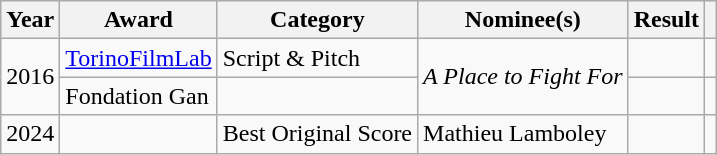<table class="wikitable sortable plainrowheaders">
<tr>
<th>Year</th>
<th>Award</th>
<th>Category</th>
<th>Nominee(s)</th>
<th>Result</th>
<th scope="col" class="unsortable"></th>
</tr>
<tr>
<td align="center" rowspan="2">2016</td>
<td><a href='#'>TorinoFilmLab</a></td>
<td>Script & Pitch</td>
<td rowspan=2><em>A Place to Fight For</em></td>
<td></td>
<td></td>
</tr>
<tr>
<td>Fondation Gan</td>
<td></td>
<td></td>
<td></td>
</tr>
<tr>
<td align="center">2024</td>
<td></td>
<td>Best Original Score</td>
<td>Mathieu Lamboley</td>
<td></td>
<td></td>
</tr>
</table>
